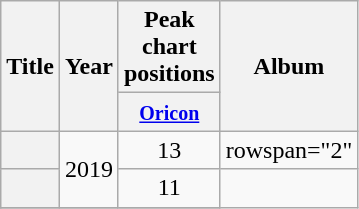<table class="wikitable plainrowheaders" style="text-align:center;">
<tr>
<th scope="col" rowspan="2">Title</th>
<th scope="col" rowspan="2">Year</th>
<th scope="col" colspan="1">Peak <br> chart <br> positions</th>
<th scope="col" rowspan="2">Album</th>
</tr>
<tr>
<th scope="col" style="width:2.5em;"><small><a href='#'>Oricon</a></small></th>
</tr>
<tr>
<th scope="row"><em></th>
<td rowspan="2">2019</td>
<td>13</td>
<td>rowspan="2" </td>
</tr>
<tr>
<th scope="row"></th>
<td>11</td>
</tr>
<tr>
</tr>
</table>
